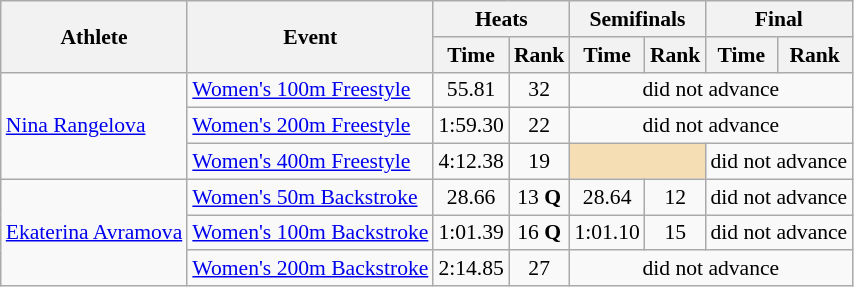<table class=wikitable style="font-size:90%">
<tr>
<th rowspan="2">Athlete</th>
<th rowspan="2">Event</th>
<th colspan="2">Heats</th>
<th colspan="2">Semifinals</th>
<th colspan="2">Final</th>
</tr>
<tr>
<th>Time</th>
<th>Rank</th>
<th>Time</th>
<th>Rank</th>
<th>Time</th>
<th>Rank</th>
</tr>
<tr>
<td rowspan="3"><a href='#'>Nina Rangelova</a></td>
<td><a href='#'>Women's 100m Freestyle</a></td>
<td align=center>55.81</td>
<td align=center>32</td>
<td align=center colspan=4>did not advance</td>
</tr>
<tr>
<td><a href='#'>Women's 200m Freestyle</a></td>
<td align=center>1:59.30</td>
<td align=center>22</td>
<td align=center colspan=4>did not advance</td>
</tr>
<tr>
<td><a href='#'>Women's 400m Freestyle</a></td>
<td align=center>4:12.38</td>
<td align=center>19</td>
<td colspan= 2 bgcolor="wheat"></td>
<td align=center colspan=2>did not advance</td>
</tr>
<tr>
<td rowspan="3"><a href='#'>Ekaterina Avramova</a></td>
<td><a href='#'>Women's 50m Backstroke</a></td>
<td align=center>28.66</td>
<td align=center>13 <strong>Q</strong></td>
<td align=center>28.64</td>
<td align=center>12</td>
<td align=center colspan=2>did not advance</td>
</tr>
<tr>
<td><a href='#'>Women's 100m Backstroke</a></td>
<td align=center>1:01.39</td>
<td align=center>16 <strong>Q</strong></td>
<td align=center>1:01.10</td>
<td align=center>15</td>
<td align=center colspan=2>did not advance</td>
</tr>
<tr>
<td><a href='#'>Women's 200m Backstroke</a></td>
<td align=center>2:14.85</td>
<td align=center>27</td>
<td align=center colspan=4>did not advance</td>
</tr>
</table>
